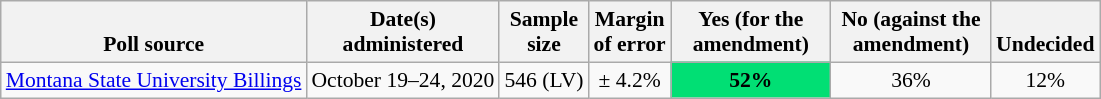<table class="wikitable" style="font-size:90%;text-align:center;">
<tr valign=bottom>
<th>Poll source</th>
<th>Date(s)<br>administered</th>
<th>Sample<br>size</th>
<th>Margin<br>of error</th>
<th style="width:100px;">Yes (for the amendment)</th>
<th style="width:100px;">No (against the amendment)</th>
<th>Undecided</th>
</tr>
<tr>
<td style="text-align:left;"><a href='#'>Montana State University Billings</a></td>
<td>October 19–24, 2020</td>
<td>546 (LV)</td>
<td>± 4.2%</td>
<td style="background: rgb(1,223,116);"><strong>52%</strong></td>
<td>36%</td>
<td>12%</td>
</tr>
</table>
